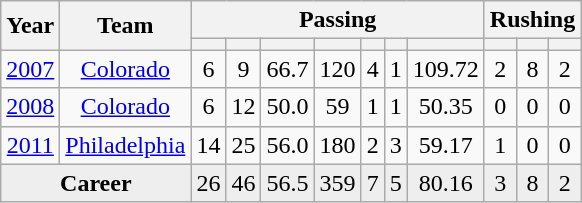<table class="wikitable sortable" style="text-align:center">
<tr>
<th rowspan=2>Year</th>
<th rowspan=2>Team</th>
<th colspan=7>Passing</th>
<th colspan=3>Rushing</th>
</tr>
<tr>
<th></th>
<th></th>
<th></th>
<th></th>
<th></th>
<th></th>
<th></th>
<th></th>
<th></th>
<th></th>
</tr>
<tr>
<td><a href='#'>2007</a></td>
<td><a href='#'>Colorado</a></td>
<td>6</td>
<td>9</td>
<td>66.7</td>
<td>120</td>
<td>4</td>
<td>1</td>
<td>109.72</td>
<td>2</td>
<td>8</td>
<td>2</td>
</tr>
<tr>
<td><a href='#'>2008</a></td>
<td><a href='#'>Colorado</a></td>
<td>6</td>
<td>12</td>
<td>50.0</td>
<td>59</td>
<td>1</td>
<td>1</td>
<td>50.35</td>
<td>0</td>
<td>0</td>
<td>0</td>
</tr>
<tr>
<td><a href='#'>2011</a></td>
<td><a href='#'>Philadelphia</a></td>
<td>14</td>
<td>25</td>
<td>56.0</td>
<td>180</td>
<td>2</td>
<td>3</td>
<td>59.17</td>
<td>1</td>
<td>0</td>
<td>0</td>
</tr>
<tr class="sortbottom" style="background:#eee;">
<td colspan=2><strong>Career</strong></td>
<td>26</td>
<td>46</td>
<td>56.5</td>
<td>359</td>
<td>7</td>
<td>5</td>
<td>80.16</td>
<td>3</td>
<td>8</td>
<td>2</td>
</tr>
</table>
